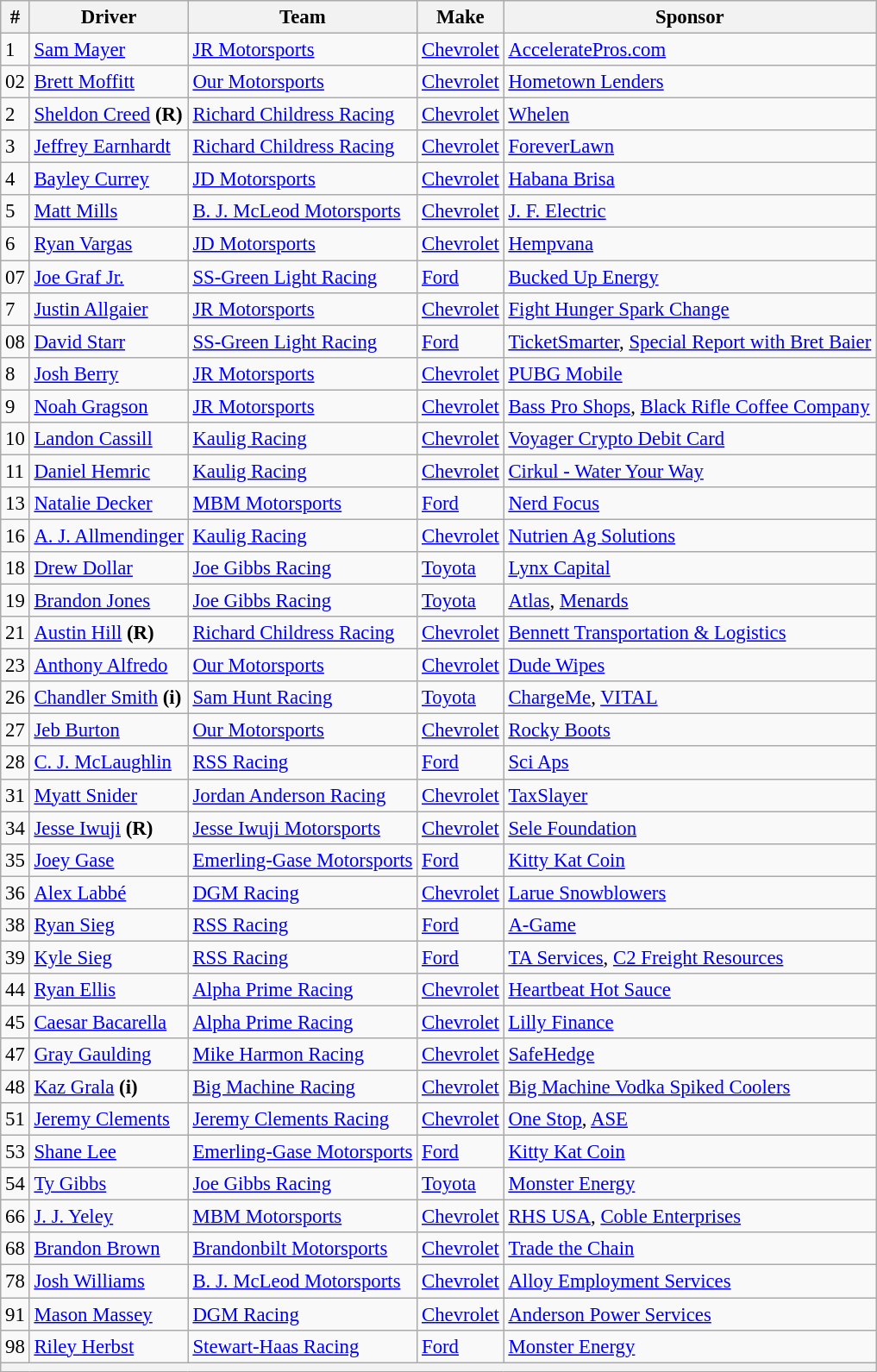<table class="wikitable" style="font-size:95%">
<tr>
<th>#</th>
<th>Driver</th>
<th>Team</th>
<th>Make</th>
<th>Sponsor</th>
</tr>
<tr>
<td>1</td>
<td><a href='#'>Sam Mayer</a></td>
<td><a href='#'>JR Motorsports</a></td>
<td><a href='#'>Chevrolet</a></td>
<td><a href='#'>AcceleratePros.com</a></td>
</tr>
<tr>
<td>02</td>
<td><a href='#'>Brett Moffitt</a></td>
<td><a href='#'>Our Motorsports</a></td>
<td><a href='#'>Chevrolet</a></td>
<td><a href='#'>Hometown Lenders</a></td>
</tr>
<tr>
<td>2</td>
<td><a href='#'>Sheldon Creed</a> <strong>(R)</strong></td>
<td><a href='#'>Richard Childress Racing</a></td>
<td><a href='#'>Chevrolet</a></td>
<td><a href='#'>Whelen</a></td>
</tr>
<tr>
<td>3</td>
<td><a href='#'>Jeffrey Earnhardt</a></td>
<td><a href='#'>Richard Childress Racing</a></td>
<td><a href='#'>Chevrolet</a></td>
<td><a href='#'>ForeverLawn</a></td>
</tr>
<tr>
<td>4</td>
<td><a href='#'>Bayley Currey</a></td>
<td><a href='#'>JD Motorsports</a></td>
<td><a href='#'>Chevrolet</a></td>
<td><a href='#'>Habana Brisa</a></td>
</tr>
<tr>
<td>5</td>
<td><a href='#'>Matt Mills</a></td>
<td><a href='#'>B. J. McLeod Motorsports</a></td>
<td><a href='#'>Chevrolet</a></td>
<td><a href='#'>J. F. Electric</a></td>
</tr>
<tr>
<td>6</td>
<td><a href='#'>Ryan Vargas</a></td>
<td><a href='#'>JD Motorsports</a></td>
<td><a href='#'>Chevrolet</a></td>
<td><a href='#'>Hempvana</a></td>
</tr>
<tr>
<td>07</td>
<td><a href='#'>Joe Graf Jr.</a></td>
<td><a href='#'>SS-Green Light Racing</a></td>
<td><a href='#'>Ford</a></td>
<td><a href='#'>Bucked Up Energy</a></td>
</tr>
<tr>
<td>7</td>
<td><a href='#'>Justin Allgaier</a></td>
<td><a href='#'>JR Motorsports</a></td>
<td><a href='#'>Chevrolet</a></td>
<td><a href='#'>Fight Hunger Spark Change</a></td>
</tr>
<tr>
<td>08</td>
<td><a href='#'>David Starr</a></td>
<td><a href='#'>SS-Green Light Racing</a></td>
<td><a href='#'>Ford</a></td>
<td><a href='#'>TicketSmarter</a>, <a href='#'>Special Report with Bret Baier</a></td>
</tr>
<tr>
<td>8</td>
<td><a href='#'>Josh Berry</a></td>
<td><a href='#'>JR Motorsports</a></td>
<td><a href='#'>Chevrolet</a></td>
<td><a href='#'>PUBG Mobile</a></td>
</tr>
<tr>
<td>9</td>
<td><a href='#'>Noah Gragson</a></td>
<td><a href='#'>JR Motorsports</a></td>
<td><a href='#'>Chevrolet</a></td>
<td><a href='#'>Bass Pro Shops</a>, <a href='#'>Black Rifle Coffee Company</a></td>
</tr>
<tr>
<td>10</td>
<td><a href='#'>Landon Cassill</a></td>
<td><a href='#'>Kaulig Racing</a></td>
<td><a href='#'>Chevrolet</a></td>
<td><a href='#'>Voyager Crypto Debit Card</a></td>
</tr>
<tr>
<td>11</td>
<td><a href='#'>Daniel Hemric</a></td>
<td><a href='#'>Kaulig Racing</a></td>
<td><a href='#'>Chevrolet</a></td>
<td><a href='#'>Cirkul - Water Your Way</a></td>
</tr>
<tr>
<td>13</td>
<td><a href='#'>Natalie Decker</a></td>
<td><a href='#'>MBM Motorsports</a></td>
<td><a href='#'>Ford</a></td>
<td><a href='#'>Nerd Focus</a></td>
</tr>
<tr>
<td>16</td>
<td><a href='#'>A. J. Allmendinger</a></td>
<td><a href='#'>Kaulig Racing</a></td>
<td><a href='#'>Chevrolet</a></td>
<td><a href='#'>Nutrien Ag Solutions</a></td>
</tr>
<tr>
<td>18</td>
<td><a href='#'>Drew Dollar</a></td>
<td><a href='#'>Joe Gibbs Racing</a></td>
<td><a href='#'>Toyota</a></td>
<td><a href='#'>Lynx Capital</a></td>
</tr>
<tr>
<td>19</td>
<td><a href='#'>Brandon Jones</a></td>
<td><a href='#'>Joe Gibbs Racing</a></td>
<td><a href='#'>Toyota</a></td>
<td><a href='#'>Atlas</a>, <a href='#'>Menards</a></td>
</tr>
<tr>
<td>21</td>
<td><a href='#'>Austin Hill</a> <strong>(R)</strong></td>
<td><a href='#'>Richard Childress Racing</a></td>
<td><a href='#'>Chevrolet</a></td>
<td><a href='#'>Bennett Transportation & Logistics</a></td>
</tr>
<tr>
<td>23</td>
<td><a href='#'>Anthony Alfredo</a></td>
<td><a href='#'>Our Motorsports</a></td>
<td><a href='#'>Chevrolet</a></td>
<td><a href='#'>Dude Wipes</a></td>
</tr>
<tr>
<td>26</td>
<td><a href='#'>Chandler Smith</a> <strong>(i)</strong></td>
<td><a href='#'>Sam Hunt Racing</a></td>
<td><a href='#'>Toyota</a></td>
<td><a href='#'>ChargeMe</a>, <a href='#'>VITAL</a></td>
</tr>
<tr>
<td>27</td>
<td><a href='#'>Jeb Burton</a></td>
<td><a href='#'>Our Motorsports</a></td>
<td><a href='#'>Chevrolet</a></td>
<td><a href='#'>Rocky Boots</a></td>
</tr>
<tr>
<td>28</td>
<td><a href='#'>C. J. McLaughlin</a></td>
<td><a href='#'>RSS Racing</a></td>
<td><a href='#'>Ford</a></td>
<td><a href='#'>Sci Aps</a></td>
</tr>
<tr>
<td>31</td>
<td><a href='#'>Myatt Snider</a></td>
<td><a href='#'>Jordan Anderson Racing</a></td>
<td><a href='#'>Chevrolet</a></td>
<td><a href='#'>TaxSlayer</a></td>
</tr>
<tr>
<td>34</td>
<td><a href='#'>Jesse Iwuji</a> <strong>(R)</strong></td>
<td><a href='#'>Jesse Iwuji Motorsports</a></td>
<td><a href='#'>Chevrolet</a></td>
<td><a href='#'>Sele Foundation</a></td>
</tr>
<tr>
<td>35</td>
<td><a href='#'>Joey Gase</a></td>
<td><a href='#'>Emerling-Gase Motorsports</a></td>
<td><a href='#'>Ford</a></td>
<td><a href='#'>Kitty Kat Coin</a></td>
</tr>
<tr>
<td>36</td>
<td><a href='#'>Alex Labbé</a></td>
<td><a href='#'>DGM Racing</a></td>
<td><a href='#'>Chevrolet</a></td>
<td><a href='#'>Larue Snowblowers</a></td>
</tr>
<tr>
<td>38</td>
<td><a href='#'>Ryan Sieg</a></td>
<td><a href='#'>RSS Racing</a></td>
<td><a href='#'>Ford</a></td>
<td><a href='#'>A-Game</a></td>
</tr>
<tr>
<td>39</td>
<td><a href='#'>Kyle Sieg</a></td>
<td><a href='#'>RSS Racing</a></td>
<td><a href='#'>Ford</a></td>
<td><a href='#'>TA Services</a>, <a href='#'>C2 Freight Resources</a></td>
</tr>
<tr>
<td>44</td>
<td><a href='#'>Ryan Ellis</a></td>
<td><a href='#'>Alpha Prime Racing</a></td>
<td><a href='#'>Chevrolet</a></td>
<td><a href='#'>Heartbeat Hot Sauce</a></td>
</tr>
<tr>
<td>45</td>
<td><a href='#'>Caesar Bacarella</a></td>
<td><a href='#'>Alpha Prime Racing</a></td>
<td><a href='#'>Chevrolet</a></td>
<td><a href='#'>Lilly Finance</a></td>
</tr>
<tr>
<td>47</td>
<td><a href='#'>Gray Gaulding</a></td>
<td><a href='#'>Mike Harmon Racing</a></td>
<td><a href='#'>Chevrolet</a></td>
<td><a href='#'>SafeHedge</a></td>
</tr>
<tr>
<td>48</td>
<td><a href='#'>Kaz Grala</a> <strong>(i)</strong></td>
<td><a href='#'>Big Machine Racing</a></td>
<td><a href='#'>Chevrolet</a></td>
<td><a href='#'>Big Machine Vodka Spiked Coolers</a></td>
</tr>
<tr>
<td>51</td>
<td><a href='#'>Jeremy Clements</a></td>
<td><a href='#'>Jeremy Clements Racing</a></td>
<td><a href='#'>Chevrolet</a></td>
<td><a href='#'>One Stop</a>, <a href='#'>ASE</a></td>
</tr>
<tr>
<td>53</td>
<td><a href='#'>Shane Lee</a></td>
<td><a href='#'>Emerling-Gase Motorsports</a></td>
<td><a href='#'>Ford</a></td>
<td><a href='#'>Kitty Kat Coin</a></td>
</tr>
<tr>
<td>54</td>
<td><a href='#'>Ty Gibbs</a></td>
<td><a href='#'>Joe Gibbs Racing</a></td>
<td><a href='#'>Toyota</a></td>
<td><a href='#'>Monster Energy</a></td>
</tr>
<tr>
<td>66</td>
<td><a href='#'>J. J. Yeley</a></td>
<td><a href='#'>MBM Motorsports</a></td>
<td><a href='#'>Chevrolet</a></td>
<td><a href='#'>RHS USA</a>, <a href='#'>Coble Enterprises</a></td>
</tr>
<tr>
<td>68</td>
<td><a href='#'>Brandon Brown</a></td>
<td><a href='#'>Brandonbilt Motorsports</a></td>
<td><a href='#'>Chevrolet</a></td>
<td><a href='#'>Trade the Chain</a></td>
</tr>
<tr>
<td>78</td>
<td><a href='#'>Josh Williams</a></td>
<td><a href='#'>B. J. McLeod Motorsports</a></td>
<td><a href='#'>Chevrolet</a></td>
<td><a href='#'>Alloy Employment Services</a></td>
</tr>
<tr>
<td>91</td>
<td><a href='#'>Mason Massey</a></td>
<td><a href='#'>DGM Racing</a></td>
<td><a href='#'>Chevrolet</a></td>
<td><a href='#'>Anderson Power Services</a></td>
</tr>
<tr>
<td>98</td>
<td><a href='#'>Riley Herbst</a></td>
<td><a href='#'>Stewart-Haas Racing</a></td>
<td><a href='#'>Ford</a></td>
<td><a href='#'>Monster Energy</a></td>
</tr>
<tr>
<th colspan="5"></th>
</tr>
</table>
